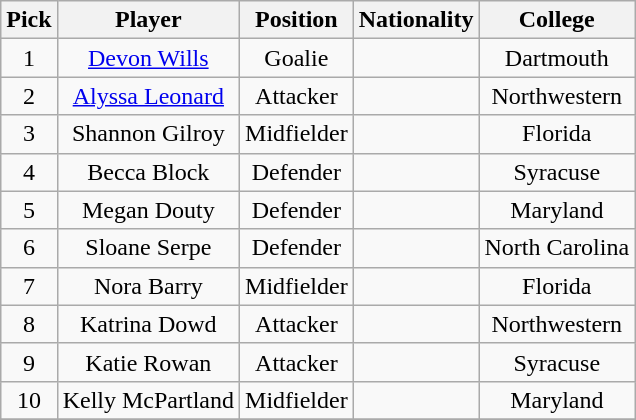<table class="wikitable">
<tr style="text-align:center;">
<th>Pick</th>
<th>Player</th>
<th>Position</th>
<th>Nationality</th>
<th>College</th>
</tr>
<tr style="text-align:center;">
<td>1</td>
<td><a href='#'>Devon Wills</a></td>
<td>Goalie</td>
<td></td>
<td>Dartmouth</td>
</tr>
<tr style="text-align:center;">
<td>2</td>
<td><a href='#'>Alyssa Leonard</a></td>
<td>Attacker</td>
<td></td>
<td>Northwestern</td>
</tr>
<tr style="text-align:center;">
<td>3</td>
<td>Shannon Gilroy</td>
<td>Midfielder</td>
<td></td>
<td>Florida</td>
</tr>
<tr style="text-align:center;">
<td>4</td>
<td>Becca Block</td>
<td>Defender</td>
<td></td>
<td>Syracuse</td>
</tr>
<tr style="text-align:center;">
<td>5</td>
<td>Megan Douty</td>
<td>Defender</td>
<td></td>
<td>Maryland</td>
</tr>
<tr style="text-align:center;">
<td>6</td>
<td>Sloane Serpe</td>
<td>Defender</td>
<td></td>
<td>North Carolina</td>
</tr>
<tr style="text-align:center;">
<td>7</td>
<td>Nora Barry</td>
<td>Midfielder</td>
<td></td>
<td>Florida</td>
</tr>
<tr style="text-align:center;">
<td>8</td>
<td>Katrina Dowd</td>
<td>Attacker</td>
<td></td>
<td>Northwestern</td>
</tr>
<tr style="text-align:center;">
<td>9</td>
<td>Katie Rowan</td>
<td>Attacker</td>
<td></td>
<td>Syracuse</td>
</tr>
<tr style="text-align:center;">
<td>10</td>
<td>Kelly McPartland</td>
<td>Midfielder</td>
<td></td>
<td>Maryland</td>
</tr>
<tr style="text-align:center;">
</tr>
</table>
